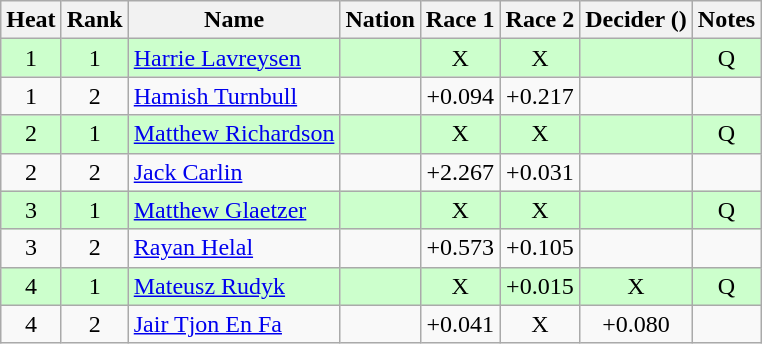<table class="wikitable sortable" style="text-align:center">
<tr>
<th>Heat</th>
<th>Rank</th>
<th>Name</th>
<th>Nation</th>
<th>Race 1</th>
<th>Race 2</th>
<th>Decider ()</th>
<th>Notes</th>
</tr>
<tr bgcolor=ccffcc>
<td>1</td>
<td>1</td>
<td align=left><a href='#'>Harrie Lavreysen</a></td>
<td align=left></td>
<td>X</td>
<td>X</td>
<td></td>
<td>Q</td>
</tr>
<tr>
<td>1</td>
<td>2</td>
<td align=left><a href='#'>Hamish Turnbull</a></td>
<td align=left></td>
<td>+0.094</td>
<td>+0.217</td>
<td></td>
<td></td>
</tr>
<tr bgcolor=ccffcc>
<td>2</td>
<td>1</td>
<td align=left><a href='#'>Matthew Richardson</a></td>
<td align=left></td>
<td>X</td>
<td>X</td>
<td></td>
<td>Q</td>
</tr>
<tr>
<td>2</td>
<td>2</td>
<td align=left><a href='#'>Jack Carlin</a></td>
<td align=left></td>
<td>+2.267</td>
<td>+0.031</td>
<td></td>
<td></td>
</tr>
<tr bgcolor=ccffcc>
<td>3</td>
<td>1</td>
<td align=left><a href='#'>Matthew Glaetzer</a></td>
<td align=left></td>
<td>X</td>
<td>X</td>
<td></td>
<td>Q</td>
</tr>
<tr>
<td>3</td>
<td>2</td>
<td align=left><a href='#'>Rayan Helal</a></td>
<td align=left></td>
<td>+0.573</td>
<td>+0.105</td>
<td></td>
<td></td>
</tr>
<tr bgcolor=ccffcc>
<td>4</td>
<td>1</td>
<td align=left><a href='#'>Mateusz Rudyk</a></td>
<td align=left></td>
<td>X</td>
<td>+0.015</td>
<td>X</td>
<td>Q</td>
</tr>
<tr>
<td>4</td>
<td>2</td>
<td align=left><a href='#'>Jair Tjon En Fa</a></td>
<td align=left></td>
<td>+0.041</td>
<td>X</td>
<td>+0.080</td>
<td></td>
</tr>
</table>
